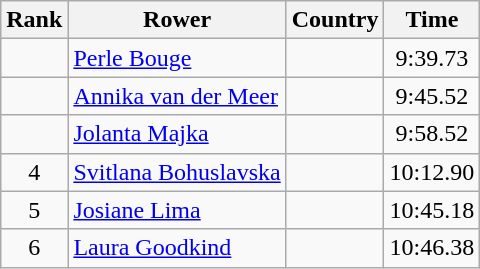<table class="wikitable" style="text-align:center">
<tr>
<th>Rank</th>
<th>Rower</th>
<th>Country</th>
<th>Time</th>
</tr>
<tr>
<td></td>
<td align="left"><a href='#'>Perle Bouge</a></td>
<td align="left"></td>
<td>9:39.73</td>
</tr>
<tr>
<td></td>
<td align="left"><a href='#'>Annika van der Meer</a></td>
<td align="left"></td>
<td>9:45.52</td>
</tr>
<tr>
<td></td>
<td align="left"><a href='#'>Jolanta Majka</a></td>
<td align="left"></td>
<td>9:58.52</td>
</tr>
<tr>
<td>4</td>
<td align="left"><a href='#'>Svitlana Bohuslavska</a></td>
<td align="left"></td>
<td>10:12.90</td>
</tr>
<tr>
<td>5</td>
<td align="left"><a href='#'>Josiane Lima</a></td>
<td align="left"></td>
<td>10:45.18</td>
</tr>
<tr>
<td>6</td>
<td align="left"><a href='#'>Laura Goodkind</a></td>
<td align="left"></td>
<td>10:46.38</td>
</tr>
</table>
